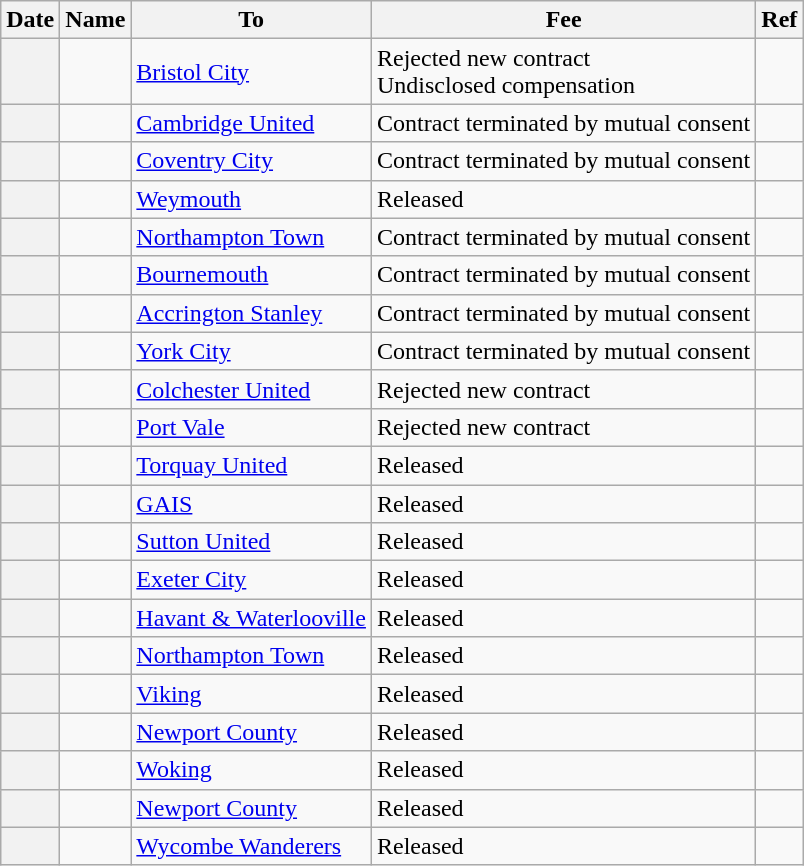<table class="wikitable sortable plainrowheaders">
<tr>
<th scope=col>Date</th>
<th scope=col>Name</th>
<th scope=col>To</th>
<th scope=col>Fee</th>
<th scope=col class=unsortable>Ref</th>
</tr>
<tr>
<th scope=row></th>
<td></td>
<td><a href='#'>Bristol City</a></td>
<td>Rejected new contract<br>Undisclosed compensation</td>
<td style="text-align:center;"></td>
</tr>
<tr>
<th scope=row></th>
<td></td>
<td><a href='#'>Cambridge United</a></td>
<td>Contract terminated by mutual consent</td>
<td style="text-align:center;"></td>
</tr>
<tr>
<th scope=row></th>
<td></td>
<td><a href='#'>Coventry City</a></td>
<td>Contract terminated by mutual consent</td>
<td style="text-align:center;"></td>
</tr>
<tr>
<th scope=row></th>
<td></td>
<td><a href='#'>Weymouth</a></td>
<td>Released</td>
<td style="text-align:center;"></td>
</tr>
<tr>
<th scope=row></th>
<td></td>
<td><a href='#'>Northampton Town</a></td>
<td>Contract terminated by mutual consent</td>
<td style="text-align:center;"></td>
</tr>
<tr>
<th scope=row></th>
<td></td>
<td><a href='#'>Bournemouth</a></td>
<td>Contract terminated by mutual consent</td>
<td style="text-align:center;"></td>
</tr>
<tr>
<th scope=row></th>
<td></td>
<td><a href='#'>Accrington Stanley</a></td>
<td>Contract terminated by mutual consent</td>
<td style="text-align:center;"></td>
</tr>
<tr>
<th scope=row></th>
<td></td>
<td><a href='#'>York City</a></td>
<td>Contract terminated by mutual consent</td>
<td style="text-align:center;"></td>
</tr>
<tr>
<th scope=row></th>
<td></td>
<td><a href='#'>Colchester United</a></td>
<td>Rejected new contract</td>
<td style="text-align:center;"></td>
</tr>
<tr>
<th scope=row></th>
<td></td>
<td><a href='#'>Port Vale</a></td>
<td>Rejected new contract</td>
<td style="text-align:center;"></td>
</tr>
<tr>
<th scope=row></th>
<td></td>
<td><a href='#'>Torquay United</a></td>
<td>Released</td>
<td style="text-align:center;"></td>
</tr>
<tr>
<th scope=row></th>
<td></td>
<td><a href='#'>GAIS</a></td>
<td>Released</td>
<td style="text-align:center;"></td>
</tr>
<tr>
<th scope=row></th>
<td></td>
<td><a href='#'>Sutton United</a></td>
<td>Released</td>
<td style="text-align:center;"></td>
</tr>
<tr>
<th scope=row></th>
<td></td>
<td><a href='#'>Exeter City</a></td>
<td>Released</td>
<td style="text-align:center;"></td>
</tr>
<tr>
<th scope=row></th>
<td></td>
<td><a href='#'>Havant & Waterlooville</a></td>
<td>Released</td>
<td style="text-align:center;"></td>
</tr>
<tr>
<th scope=row></th>
<td></td>
<td><a href='#'>Northampton Town</a></td>
<td>Released</td>
<td style="text-align:center;"></td>
</tr>
<tr>
<th scope=row></th>
<td></td>
<td><a href='#'>Viking</a></td>
<td>Released</td>
<td style="text-align:center;"></td>
</tr>
<tr>
<th scope=row></th>
<td></td>
<td><a href='#'>Newport County</a></td>
<td>Released</td>
<td style="text-align:center;"></td>
</tr>
<tr>
<th scope=row></th>
<td></td>
<td><a href='#'>Woking</a></td>
<td>Released</td>
<td style="text-align:center;"></td>
</tr>
<tr>
<th scope=row></th>
<td></td>
<td><a href='#'>Newport County</a></td>
<td>Released</td>
<td style="text-align:center;"></td>
</tr>
<tr>
<th scope=row></th>
<td></td>
<td><a href='#'>Wycombe Wanderers</a></td>
<td>Released</td>
<td style="text-align:center;"></td>
</tr>
</table>
